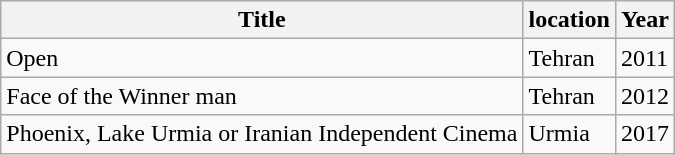<table class="wikitable">
<tr>
<th>Title</th>
<th>location</th>
<th>Year</th>
</tr>
<tr>
<td>Open</td>
<td>Tehran</td>
<td>2011</td>
</tr>
<tr>
<td>Face of the Winner man</td>
<td>Tehran</td>
<td>2012</td>
</tr>
<tr>
<td>Phoenix, Lake Urmia or Iranian Independent Cinema</td>
<td>Urmia</td>
<td>2017</td>
</tr>
</table>
